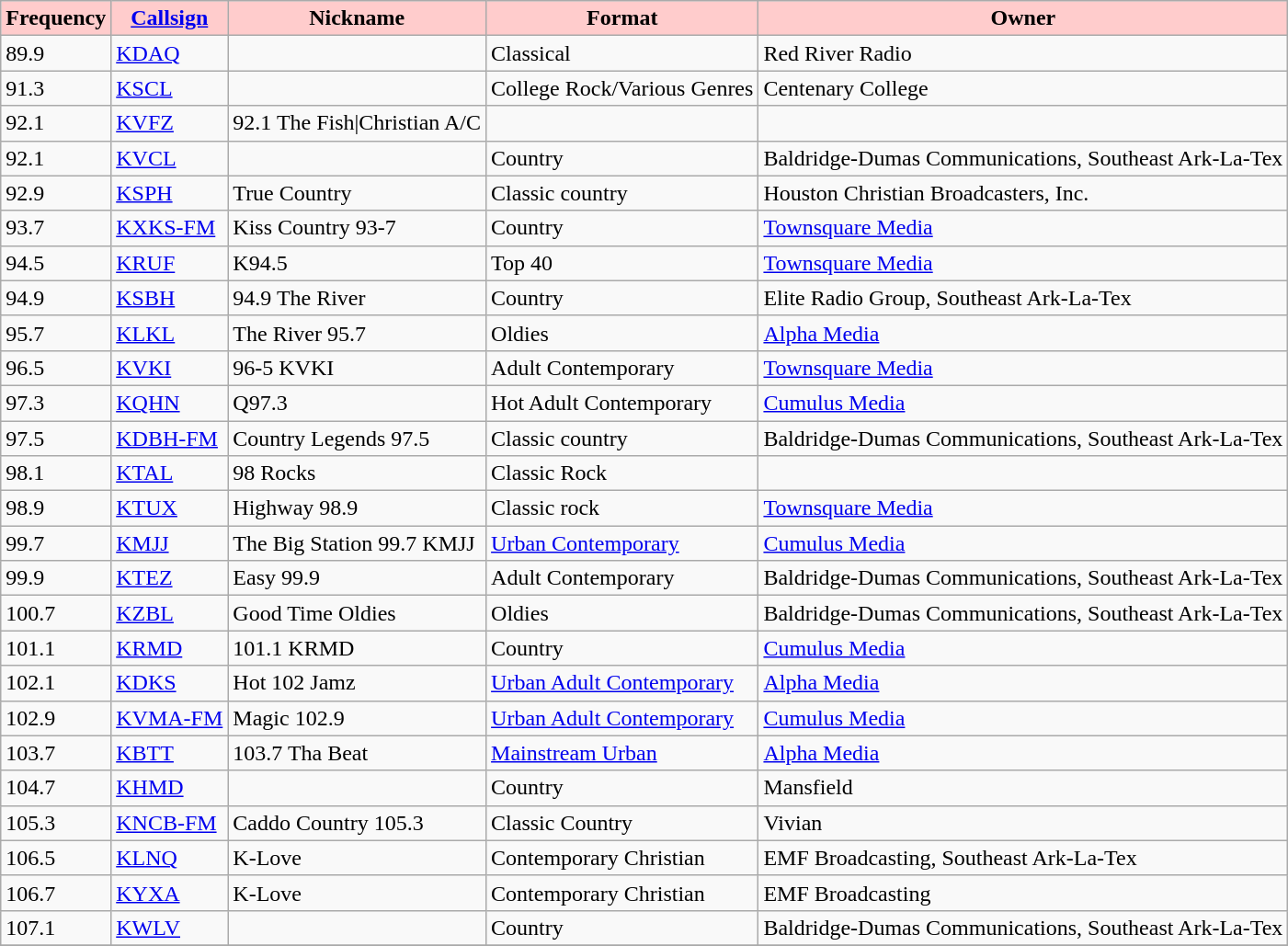<table class="wikitable">
<tr>
<th style="background:#ffcccc;"><strong>Frequency</strong></th>
<th style="background:#ffcccc;"><strong><a href='#'>Callsign</a></strong></th>
<th style="background:#ffcccc;"><strong>Nickname</strong></th>
<th style="background:#ffcccc;"><strong>Format</strong></th>
<th style="background:#ffcccc;"><strong>Owner</strong></th>
</tr>
<tr>
<td>89.9</td>
<td><a href='#'>KDAQ</a></td>
<td></td>
<td>Classical</td>
<td>Red River Radio</td>
</tr>
<tr>
<td>91.3</td>
<td><a href='#'>KSCL</a></td>
<td></td>
<td>College Rock/Various Genres</td>
<td>Centenary College</td>
</tr>
<tr>
<td>92.1</td>
<td><a href='#'>KVFZ</a></td>
<td>92.1 The Fish|Christian A/C</td>
<td></td>
</tr>
<tr>
<td>92.1</td>
<td><a href='#'>KVCL</a></td>
<td></td>
<td>Country</td>
<td>Baldridge-Dumas Communications, Southeast Ark-La-Tex</td>
</tr>
<tr>
<td>92.9</td>
<td><a href='#'>KSPH</a></td>
<td>True Country</td>
<td>Classic country</td>
<td>Houston Christian Broadcasters, Inc.</td>
</tr>
<tr>
<td>93.7</td>
<td><a href='#'>KXKS-FM</a></td>
<td>Kiss Country 93-7</td>
<td>Country</td>
<td><a href='#'>Townsquare Media</a></td>
</tr>
<tr>
<td>94.5</td>
<td><a href='#'>KRUF</a></td>
<td>K94.5</td>
<td>Top 40</td>
<td><a href='#'>Townsquare Media</a></td>
</tr>
<tr>
<td>94.9</td>
<td><a href='#'>KSBH</a></td>
<td>94.9 The River</td>
<td>Country</td>
<td>Elite Radio Group, Southeast Ark-La-Tex</td>
</tr>
<tr>
<td>95.7</td>
<td><a href='#'>KLKL</a></td>
<td>The River 95.7</td>
<td>Oldies</td>
<td><a href='#'>Alpha Media</a></td>
</tr>
<tr>
<td>96.5</td>
<td><a href='#'>KVKI</a></td>
<td>96-5 KVKI</td>
<td>Adult Contemporary</td>
<td><a href='#'>Townsquare Media</a></td>
</tr>
<tr>
<td>97.3</td>
<td><a href='#'>KQHN</a></td>
<td>Q97.3</td>
<td>Hot Adult Contemporary</td>
<td><a href='#'>Cumulus Media</a></td>
</tr>
<tr>
<td>97.5</td>
<td><a href='#'>KDBH-FM</a></td>
<td>Country Legends 97.5</td>
<td>Classic country</td>
<td>Baldridge-Dumas Communications, Southeast Ark-La-Tex</td>
</tr>
<tr>
<td>98.1</td>
<td><a href='#'>KTAL</a></td>
<td>98 Rocks</td>
<td>Classic Rock</td>
<td></td>
</tr>
<tr>
<td>98.9</td>
<td><a href='#'>KTUX</a></td>
<td>Highway 98.9</td>
<td>Classic rock</td>
<td><a href='#'>Townsquare Media</a></td>
</tr>
<tr>
<td>99.7</td>
<td><a href='#'>KMJJ</a></td>
<td>The Big Station 99.7 KMJJ</td>
<td><a href='#'>Urban Contemporary</a></td>
<td><a href='#'>Cumulus Media</a></td>
</tr>
<tr>
<td>99.9</td>
<td><a href='#'>KTEZ</a></td>
<td>Easy 99.9</td>
<td>Adult Contemporary</td>
<td>Baldridge-Dumas Communications, Southeast Ark-La-Tex</td>
</tr>
<tr>
<td>100.7</td>
<td><a href='#'>KZBL</a></td>
<td>Good Time Oldies</td>
<td>Oldies</td>
<td>Baldridge-Dumas Communications, Southeast Ark-La-Tex</td>
</tr>
<tr>
<td>101.1</td>
<td><a href='#'>KRMD</a></td>
<td>101.1 KRMD</td>
<td>Country</td>
<td><a href='#'>Cumulus Media</a></td>
</tr>
<tr>
<td>102.1</td>
<td><a href='#'>KDKS</a></td>
<td>Hot 102 Jamz</td>
<td><a href='#'>Urban Adult Contemporary</a></td>
<td><a href='#'>Alpha Media</a></td>
</tr>
<tr>
<td>102.9</td>
<td><a href='#'>KVMA-FM</a></td>
<td>Magic 102.9</td>
<td><a href='#'>Urban Adult Contemporary</a></td>
<td><a href='#'>Cumulus Media</a></td>
</tr>
<tr>
<td>103.7</td>
<td><a href='#'>KBTT</a></td>
<td>103.7 Tha Beat</td>
<td><a href='#'>Mainstream Urban</a></td>
<td><a href='#'>Alpha Media</a></td>
</tr>
<tr>
<td>104.7</td>
<td><a href='#'>KHMD</a></td>
<td></td>
<td>Country</td>
<td>Mansfield</td>
</tr>
<tr>
<td>105.3</td>
<td><a href='#'>KNCB-FM</a></td>
<td>Caddo Country 105.3</td>
<td>Classic Country</td>
<td>Vivian</td>
</tr>
<tr>
<td>106.5</td>
<td><a href='#'>KLNQ</a></td>
<td>K-Love</td>
<td>Contemporary Christian</td>
<td>EMF Broadcasting, Southeast Ark-La-Tex</td>
</tr>
<tr>
<td>106.7</td>
<td><a href='#'>KYXA</a></td>
<td>K-Love</td>
<td>Contemporary Christian</td>
<td>EMF Broadcasting</td>
</tr>
<tr>
<td>107.1</td>
<td><a href='#'>KWLV</a></td>
<td></td>
<td>Country</td>
<td>Baldridge-Dumas Communications, Southeast Ark-La-Tex</td>
</tr>
<tr>
</tr>
</table>
